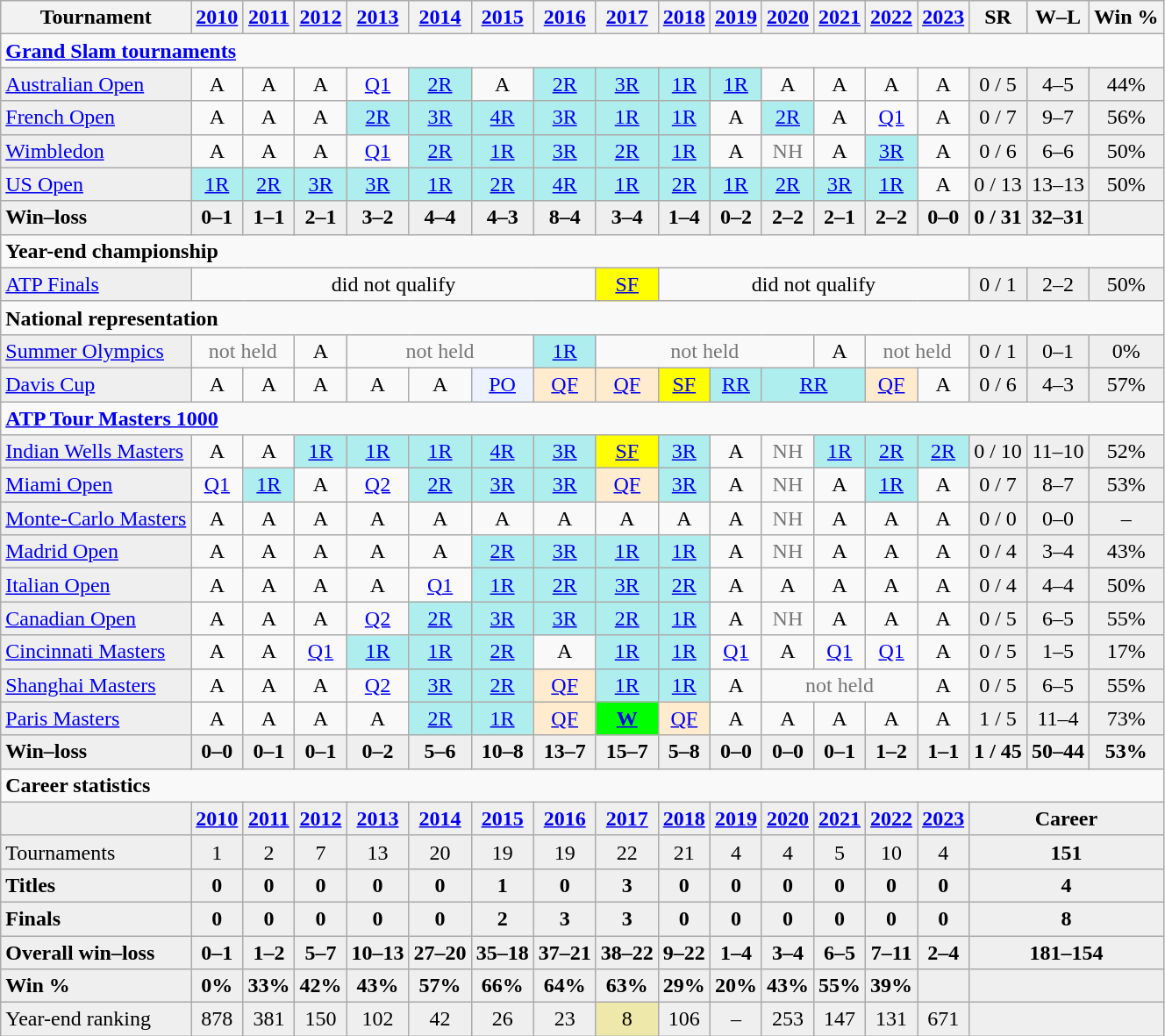<table class="wikitable nowrap" style=text-align:center>
<tr>
<th>Tournament</th>
<th><a href='#'>2010</a></th>
<th><a href='#'>2011</a></th>
<th><a href='#'>2012</a></th>
<th><a href='#'>2013</a></th>
<th><a href='#'>2014</a></th>
<th><a href='#'>2015</a></th>
<th><a href='#'>2016</a></th>
<th><a href='#'>2017</a></th>
<th><a href='#'>2018</a></th>
<th><a href='#'>2019</a></th>
<th><a href='#'>2020</a></th>
<th><a href='#'>2021</a></th>
<th><a href='#'>2022</a></th>
<th><a href='#'>2023</a></th>
<th>SR</th>
<th>W–L</th>
<th>Win %</th>
</tr>
<tr>
<td colspan="18" style="text-align:left"><strong><a href='#'>Grand Slam tournaments</a></strong></td>
</tr>
<tr>
<td style=background:#efefef;text-align:left><a href='#'>Australian Open</a></td>
<td>A</td>
<td>A</td>
<td>A</td>
<td><a href='#'>Q1</a></td>
<td style=background:#afeeee><a href='#'>2R</a></td>
<td>A</td>
<td style=background:#afeeee><a href='#'>2R</a></td>
<td style=background:#afeeee><a href='#'>3R</a></td>
<td style=background:#afeeee><a href='#'>1R</a></td>
<td style=background:#afeeee><a href='#'>1R</a></td>
<td>A</td>
<td>A</td>
<td>A</td>
<td>A</td>
<td style="background:#efefef">0 / 5</td>
<td style=background:#efefef>4–5</td>
<td style=background:#efefef>44%</td>
</tr>
<tr>
<td style=background:#efefef;text-align:left><a href='#'>French Open</a></td>
<td>A</td>
<td>A</td>
<td>A</td>
<td style=background:#afeeee><a href='#'>2R</a></td>
<td style=background:#afeeee><a href='#'>3R</a></td>
<td style=background:#afeeee><a href='#'>4R</a></td>
<td style=background:#afeeee><a href='#'>3R</a></td>
<td style=background:#afeeee><a href='#'>1R</a></td>
<td style=background:#afeeee><a href='#'>1R</a></td>
<td>A</td>
<td style=background:#afeeee><a href='#'>2R</a></td>
<td>A</td>
<td><a href='#'>Q1</a></td>
<td>A</td>
<td style="background:#efefef">0 / 7</td>
<td style=background:#efefef>9–7</td>
<td style=background:#efefef>56%</td>
</tr>
<tr>
<td style=background:#efefef;text-align:left><a href='#'>Wimbledon</a></td>
<td>A</td>
<td>A</td>
<td>A</td>
<td><a href='#'>Q1</a></td>
<td style=background:#afeeee><a href='#'>2R</a></td>
<td style=background:#afeeee><a href='#'>1R</a></td>
<td style=background:#afeeee><a href='#'>3R</a></td>
<td style=background:#afeeee><a href='#'>2R</a></td>
<td style=background:#afeeee><a href='#'>1R</a></td>
<td>A</td>
<td style=color:#767676>NH</td>
<td>A</td>
<td style=background:#afeeee><a href='#'>3R</a></td>
<td>A</td>
<td style="background:#efefef">0 / 6</td>
<td style=background:#efefef>6–6</td>
<td style=background:#efefef>50%</td>
</tr>
<tr>
<td style=background:#efefef;text-align:left><a href='#'>US Open</a></td>
<td style=background:#afeeee><a href='#'>1R</a></td>
<td style=background:#afeeee><a href='#'>2R</a></td>
<td style=background:#afeeee><a href='#'>3R</a></td>
<td style=background:#afeeee><a href='#'>3R</a></td>
<td style=background:#afeeee><a href='#'>1R</a></td>
<td style=background:#afeeee><a href='#'>2R</a></td>
<td style=background:#afeeee><a href='#'>4R</a></td>
<td style=background:#afeeee><a href='#'>1R</a></td>
<td style=background:#afeeee><a href='#'>2R</a></td>
<td style=background:#afeeee><a href='#'>1R</a></td>
<td style=background:#afeeee><a href='#'>2R</a></td>
<td style=background:#afeeee><a href='#'>3R</a></td>
<td style=background:#afeeee><a href='#'>1R</a></td>
<td>A</td>
<td style="background:#efefef">0 / 13</td>
<td style=background:#efefef>13–13</td>
<td style=background:#efefef>50%</td>
</tr>
<tr style=font-weight:bold;background:#efefef>
<td style=text-align:left>Win–loss</td>
<td>0–1</td>
<td>1–1</td>
<td>2–1</td>
<td>3–2</td>
<td>4–4</td>
<td>4–3</td>
<td>8–4</td>
<td>3–4</td>
<td>1–4</td>
<td>0–2</td>
<td>2–2</td>
<td>2–1</td>
<td>2–2</td>
<td>0–0</td>
<td>0 / 31</td>
<td>32–31</td>
<td></td>
</tr>
<tr>
<td colspan="18" style="text-align:left"><strong>Year-end championship</strong></td>
</tr>
<tr>
<td style=background:#efefef;text-align:left><a href='#'>ATP Finals</a></td>
<td colspan=7>did not qualify</td>
<td style=background:yellow><a href='#'>SF</a></td>
<td colspan=6>did not qualify</td>
<td style="background:#efefef">0 / 1</td>
<td style=background:#efefef>2–2</td>
<td style=background:#efefef>50%</td>
</tr>
<tr>
<td colspan="18" style="text-align:left"><strong>National representation</strong></td>
</tr>
<tr>
<td style=background:#efefef;text-align:left><a href='#'>Summer Olympics</a></td>
<td colspan=2 style=color:#767676>not held</td>
<td>A</td>
<td colspan=3 style=color:#767676>not held</td>
<td style=background:#afeeee><a href='#'>1R</a></td>
<td colspan=4 style=color:#767676>not held</td>
<td>A</td>
<td colspan=2 style=color:#767676>not held</td>
<td style="background:#efefef">0 / 1</td>
<td style=background:#efefef>0–1</td>
<td style=background:#efefef>0%</td>
</tr>
<tr>
<td style=background:#efefef;text-align:left><a href='#'>Davis Cup</a></td>
<td>A</td>
<td>A</td>
<td>A</td>
<td>A</td>
<td>A</td>
<td style=background:#ecf2ff><a href='#'>PO</a></td>
<td style=background:#ffebcd><a href='#'>QF</a></td>
<td style=background:#ffebcd><a href='#'>QF</a></td>
<td style=background:yellow><a href='#'>SF</a></td>
<td style=background:#afeeee><a href='#'>RR</a></td>
<td colspan=2 bgcolor=afeeee><a href='#'>RR</a></td>
<td style=background:#ffebcd><a href='#'>QF</a></td>
<td>A</td>
<td style="background:#efefef">0 / 6</td>
<td style=background:#efefef>4–3</td>
<td style=background:#efefef>57%</td>
</tr>
<tr>
<td colspan="18" style="text-align:left"><strong><a href='#'>ATP Tour Masters 1000</a></strong></td>
</tr>
<tr>
<td style=background:#efefef;text-align:left><a href='#'>Indian Wells Masters</a></td>
<td>A</td>
<td>A</td>
<td style=background:#afeeee><a href='#'>1R</a></td>
<td style=background:#afeeee><a href='#'>1R</a></td>
<td style=background:#afeeee><a href='#'>1R</a></td>
<td style=background:#afeeee><a href='#'>4R</a></td>
<td style=background:#afeeee><a href='#'>3R</a></td>
<td style=background:yellow><a href='#'>SF</a></td>
<td style=background:#afeeee><a href='#'>3R</a></td>
<td>A</td>
<td style=color:#767676>NH</td>
<td style=background:#afeeee><a href='#'>1R</a></td>
<td style=background:#afeeee><a href='#'>2R</a></td>
<td style=background:#afeeee><a href='#'>2R</a></td>
<td style="background:#efefef">0 / 10</td>
<td style=background:#efefef>11–10</td>
<td style=background:#efefef>52%</td>
</tr>
<tr>
<td style=background:#efefef;text-align:left><a href='#'>Miami Open</a></td>
<td><a href='#'>Q1</a></td>
<td style=background:#afeeee><a href='#'>1R</a></td>
<td>A</td>
<td><a href='#'>Q2</a></td>
<td style=background:#afeeee><a href='#'>2R</a></td>
<td style=background:#afeeee><a href='#'>3R</a></td>
<td style=background:#afeeee><a href='#'>3R</a></td>
<td style=background:#ffebcd><a href='#'>QF</a></td>
<td style=background:#afeeee><a href='#'>3R</a></td>
<td>A</td>
<td style=color:#767676>NH</td>
<td>A</td>
<td style=background:#afeeee><a href='#'>1R</a></td>
<td>A</td>
<td style="background:#efefef">0 / 7</td>
<td style=background:#efefef>8–7</td>
<td style=background:#efefef>53%</td>
</tr>
<tr>
<td style=background:#efefef;text-align:left><a href='#'>Monte-Carlo Masters</a></td>
<td>A</td>
<td>A</td>
<td>A</td>
<td>A</td>
<td>A</td>
<td>A</td>
<td>A</td>
<td>A</td>
<td>A</td>
<td>A</td>
<td style=color:#767676>NH</td>
<td>A</td>
<td>A</td>
<td>A</td>
<td style="background:#efefef">0 / 0</td>
<td style=background:#efefef>0–0</td>
<td style=background:#efefef>–</td>
</tr>
<tr>
<td style=background:#efefef;text-align:left><a href='#'>Madrid Open</a></td>
<td>A</td>
<td>A</td>
<td>A</td>
<td>A</td>
<td>A</td>
<td style=background:#afeeee><a href='#'>2R</a></td>
<td style=background:#afeeee><a href='#'>3R</a></td>
<td style=background:#afeeee><a href='#'>1R</a></td>
<td style=background:#afeeee><a href='#'>1R</a></td>
<td>A</td>
<td style=color:#767676>NH</td>
<td>A</td>
<td>A</td>
<td>A</td>
<td style="background:#efefef">0 / 4</td>
<td style=background:#efefef>3–4</td>
<td style=background:#efefef>43%</td>
</tr>
<tr>
<td style=background:#efefef;text-align:left><a href='#'>Italian Open</a></td>
<td>A</td>
<td>A</td>
<td>A</td>
<td>A</td>
<td><a href='#'>Q1</a></td>
<td style=background:#afeeee><a href='#'>1R</a></td>
<td style=background:#afeeee><a href='#'>2R</a></td>
<td style=background:#afeeee><a href='#'>3R</a></td>
<td style=background:#afeeee><a href='#'>2R</a></td>
<td>A</td>
<td>A</td>
<td>A</td>
<td>A</td>
<td>A</td>
<td style="background:#efefef">0 / 4</td>
<td style=background:#efefef>4–4</td>
<td style=background:#efefef>50%</td>
</tr>
<tr>
<td style=background:#efefef;text-align:left><a href='#'>Canadian Open</a></td>
<td>A</td>
<td>A</td>
<td>A</td>
<td><a href='#'>Q2</a></td>
<td style=background:#afeeee><a href='#'>2R</a></td>
<td style=background:#afeeee><a href='#'>3R</a></td>
<td style=background:#afeeee><a href='#'>3R</a></td>
<td style=background:#afeeee><a href='#'>2R</a></td>
<td style=background:#afeeee><a href='#'>1R</a></td>
<td>A</td>
<td style=color:#767676>NH</td>
<td>A</td>
<td>A</td>
<td>A</td>
<td style="background:#efefef">0 / 5</td>
<td style=background:#efefef>6–5</td>
<td style=background:#efefef>55%</td>
</tr>
<tr>
<td style=background:#efefef;text-align:left><a href='#'>Cincinnati Masters</a></td>
<td>A</td>
<td>A</td>
<td><a href='#'>Q1</a></td>
<td style=background:#afeeee><a href='#'>1R</a></td>
<td style=background:#afeeee><a href='#'>1R</a></td>
<td style=background:#afeeee><a href='#'>2R</a></td>
<td>A</td>
<td style=background:#afeeee><a href='#'>1R</a></td>
<td style=background:#afeeee><a href='#'>1R</a></td>
<td><a href='#'>Q1</a></td>
<td>A</td>
<td><a href='#'>Q1</a></td>
<td><a href='#'>Q1</a></td>
<td>A</td>
<td style="background:#efefef">0 / 5</td>
<td style=background:#efefef>1–5</td>
<td style=background:#efefef>17%</td>
</tr>
<tr>
<td style=background:#efefef;text-align:left><a href='#'>Shanghai Masters</a></td>
<td>A</td>
<td>A</td>
<td>A</td>
<td><a href='#'>Q2</a></td>
<td style=background:#afeeee><a href='#'>3R</a></td>
<td style=background:#afeeee><a href='#'>2R</a></td>
<td style=background:#ffebcd><a href='#'>QF</a></td>
<td style=background:#afeeee><a href='#'>1R</a></td>
<td style=background:#afeeee><a href='#'>1R</a></td>
<td>A</td>
<td colspan=3 style=color:#767676>not held</td>
<td>A</td>
<td style="background:#efefef">0 / 5</td>
<td style=background:#efefef>6–5</td>
<td style=background:#efefef>55%</td>
</tr>
<tr>
<td style=background:#efefef;text-align:left><a href='#'>Paris Masters</a></td>
<td>A</td>
<td>A</td>
<td>A</td>
<td>A</td>
<td style=background:#afeeee><a href='#'>2R</a></td>
<td style=background:#afeeee><a href='#'>1R</a></td>
<td style=background:#ffebcd><a href='#'>QF</a></td>
<td style=background:lime><strong><a href='#'>W</a></strong></td>
<td style=background:#ffebcd><a href='#'>QF</a></td>
<td>A</td>
<td>A</td>
<td>A</td>
<td>A</td>
<td>A</td>
<td style="background:#efefef">1 / 5</td>
<td style=background:#efefef>11–4</td>
<td style=background:#efefef>73%</td>
</tr>
<tr style=font-weight:bold;background:#efefef>
<td style=text-align:left>Win–loss</td>
<td>0–0</td>
<td>0–1</td>
<td>0–1</td>
<td>0–2</td>
<td>5–6</td>
<td>10–8</td>
<td>13–7</td>
<td>15–7</td>
<td>5–8</td>
<td>0–0</td>
<td>0–0</td>
<td>0–1</td>
<td>1–2</td>
<td>1–1</td>
<td>1 / 45</td>
<td>50–44</td>
<td>53%</td>
</tr>
<tr>
<td colspan="18" style="text-align:left"><strong>Career statistics</strong></td>
</tr>
<tr style=font-weight:bold;background:#efefef>
<td></td>
<td><a href='#'>2010</a></td>
<td><a href='#'>2011</a></td>
<td><a href='#'>2012</a></td>
<td><a href='#'>2013</a></td>
<td><a href='#'>2014</a></td>
<td><a href='#'>2015</a></td>
<td><a href='#'>2016</a></td>
<td><a href='#'>2017</a></td>
<td><a href='#'>2018</a></td>
<td><a href='#'>2019</a></td>
<td><a href='#'>2020</a></td>
<td><a href='#'>2021</a></td>
<td><a href='#'>2022</a></td>
<td><a href='#'>2023</a></td>
<td colspan=3>Career</td>
</tr>
<tr style=background:#efefef>
<td align=left>Tournaments</td>
<td>1</td>
<td>2</td>
<td>7</td>
<td>13</td>
<td>20</td>
<td>19</td>
<td>19</td>
<td>22</td>
<td>21</td>
<td>4</td>
<td>4</td>
<td>5</td>
<td>10</td>
<td>4</td>
<td colspan="3"><strong>151</strong></td>
</tr>
<tr style=font-weight:bold;background:#efefef>
<td style=text-align:left>Titles</td>
<td>0</td>
<td>0</td>
<td>0</td>
<td>0</td>
<td>0</td>
<td>1</td>
<td>0</td>
<td>3</td>
<td>0</td>
<td>0</td>
<td>0</td>
<td>0</td>
<td>0</td>
<td>0</td>
<td colspan="3">4</td>
</tr>
<tr style=font-weight:bold;background:#efefef>
<td style=text-align:left>Finals</td>
<td>0</td>
<td>0</td>
<td>0</td>
<td>0</td>
<td>0</td>
<td>2</td>
<td>3</td>
<td>3</td>
<td>0</td>
<td>0</td>
<td>0</td>
<td>0</td>
<td>0</td>
<td>0</td>
<td colspan="3">8</td>
</tr>
<tr style=font-weight:bold;background:#efefef>
<td style=text-align:left>Overall win–loss</td>
<td>0–1</td>
<td>1–2</td>
<td>5–7</td>
<td>10–13</td>
<td>27–20</td>
<td>35–18</td>
<td>37–21</td>
<td>38–22</td>
<td>9–22</td>
<td>1–4</td>
<td>3–4</td>
<td>6–5</td>
<td>7–11</td>
<td>2–4</td>
<td colspan="3">181–154</td>
</tr>
<tr style=font-weight:bold;background:#efefef>
<td style=text-align:left>Win %</td>
<td>0%</td>
<td>33%</td>
<td>42%</td>
<td>43%</td>
<td>57%</td>
<td>66%</td>
<td>64%</td>
<td>63%</td>
<td>29%</td>
<td>20%</td>
<td>43%</td>
<td>55%</td>
<td>39%</td>
<td></td>
<td colspan="3"></td>
</tr>
<tr style=background:#efefef>
<td align=left>Year-end ranking</td>
<td>878</td>
<td>381</td>
<td>150</td>
<td>102</td>
<td>42</td>
<td>26</td>
<td>23</td>
<td bgcolor=eee8aa>8</td>
<td>106</td>
<td>–</td>
<td>253</td>
<td>147</td>
<td>131</td>
<td>671</td>
<td colspan="3"></td>
</tr>
</table>
